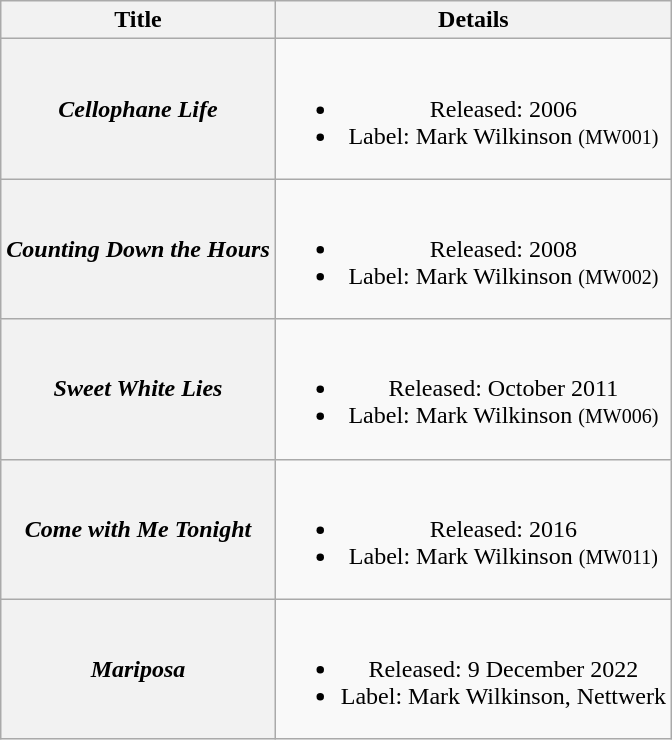<table class="wikitable plainrowheaders" style="text-align:center;" border="1">
<tr>
<th>Title</th>
<th>Details</th>
</tr>
<tr>
<th scope="row"><em>Cellophane Life</em></th>
<td><br><ul><li>Released: 2006</li><li>Label: Mark Wilkinson <small>(MW001)</small></li></ul></td>
</tr>
<tr>
<th scope="row"><em>Counting Down the Hours</em></th>
<td><br><ul><li>Released: 2008</li><li>Label: Mark Wilkinson <small>(MW002)</small></li></ul></td>
</tr>
<tr>
<th scope="row"><em>Sweet White Lies</em></th>
<td><br><ul><li>Released: October 2011</li><li>Label: Mark Wilkinson  <small>(MW006)</small></li></ul></td>
</tr>
<tr>
<th scope="row"><em>Come with Me Tonight</em></th>
<td><br><ul><li>Released: 2016</li><li>Label: Mark Wilkinson  <small>(MW011)</small></li></ul></td>
</tr>
<tr>
<th scope="row"><em>Mariposa</em></th>
<td><br><ul><li>Released: 9 December 2022</li><li>Label: Mark Wilkinson, Nettwerk</li></ul></td>
</tr>
</table>
